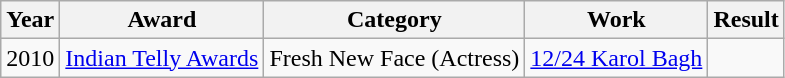<table class="wikitable sortable mw-collapsible" style="text-align:center;">
<tr>
<th>Year</th>
<th>Award</th>
<th>Category</th>
<th>Work</th>
<th>Result</th>
</tr>
<tr>
<td>2010</td>
<td><a href='#'>Indian Telly Awards</a></td>
<td>Fresh New Face (Actress)</td>
<td><a href='#'>12/24 Karol Bagh</a></td>
<td></td>
</tr>
</table>
